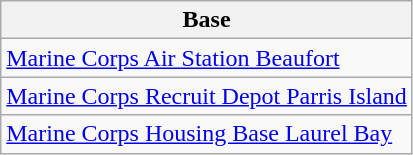<table class="wikitable">
<tr>
<th>Base</th>
</tr>
<tr>
<td><a href='#'>Marine Corps Air Station Beaufort</a></td>
</tr>
<tr>
<td><a href='#'>Marine Corps Recruit Depot Parris Island</a></td>
</tr>
<tr>
<td><a href='#'>Marine Corps Housing Base Laurel Bay</a></td>
</tr>
</table>
